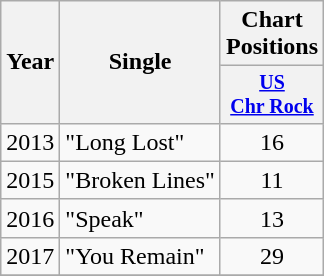<table class="wikitable" style="text-align:center;">
<tr>
<th rowspan="2">Year</th>
<th rowspan="2">Single</th>
<th colspan="1">Chart Positions</th>
</tr>
<tr style="font-size:smaller;">
<th width="45"><a href='#'>US<br>Chr Rock</a></th>
</tr>
<tr>
<td>2013</td>
<td align="left">"Long Lost"</td>
<td>16</td>
</tr>
<tr>
<td>2015</td>
<td align="left">"Broken Lines"</td>
<td>11</td>
</tr>
<tr>
<td>2016</td>
<td align="left">"Speak"</td>
<td>13</td>
</tr>
<tr>
<td>2017</td>
<td align="left">"You Remain"</td>
<td>29</td>
</tr>
<tr>
</tr>
</table>
